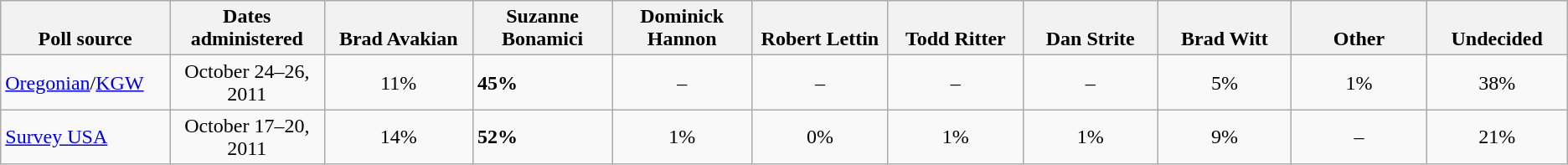<table class="wikitable">
<tr valign=bottom>
<th style="width:130px;">Poll source</th>
<th style="width:120px;">Dates administered</th>
<th style="width:120px;">Brad Avakian</th>
<th style="width:110px;">Suzanne Bonamici</th>
<th style="width:110px;">Dominick Hannon</th>
<th style="width:110px;">Robert Lettin</th>
<th style="width:110px;">Todd Ritter</th>
<th style="width:110px;">Dan Strite</th>
<th style="width:110px;">Brad Witt</th>
<th style="width:110px;">Other</th>
<th style="width:110px;">Undecided</th>
</tr>
<tr>
<td><a href='#'>Oregonian</a>/<a href='#'>KGW</a></td>
<td align=center>October 24–26, 2011</td>
<td align=center>11%</td>
<td><strong>45%</strong></td>
<td align=center>–</td>
<td align=center>–</td>
<td align=center>–</td>
<td align=center>–</td>
<td align=center>5%</td>
<td align=center>1%</td>
<td align=center>38%</td>
</tr>
<tr>
<td><a href='#'>Survey USA</a></td>
<td align=center>October 17–20, 2011</td>
<td align=center>14%</td>
<td><strong>52%</strong></td>
<td align=center>1%</td>
<td align=center>0%</td>
<td align=center>1%</td>
<td align=center>1%</td>
<td align=center>9%</td>
<td align=center>–</td>
<td align=center>21%</td>
</tr>
</table>
